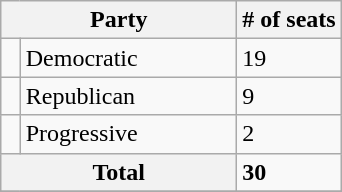<table class="wikitable sortable">
<tr>
<th colspan="2" style="width:150px;">Party</th>
<th># of seats</th>
</tr>
<tr>
<td></td>
<td>Democratic</td>
<td>19</td>
</tr>
<tr>
<td></td>
<td>Republican</td>
<td>9</td>
</tr>
<tr>
<td></td>
<td>Progressive</td>
<td>2</td>
</tr>
<tr>
<th colspan=2>Total</th>
<td><strong>30</strong></td>
</tr>
<tr>
</tr>
</table>
